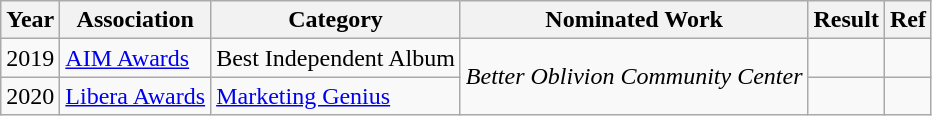<table class="wikitable">
<tr>
<th>Year</th>
<th>Association</th>
<th>Category</th>
<th>Nominated Work</th>
<th>Result</th>
<th>Ref</th>
</tr>
<tr>
<td>2019</td>
<td><a href='#'>AIM Awards</a></td>
<td>Best Independent Album</td>
<td rowspan="2"><em>Better Oblivion Community Center</em></td>
<td></td>
<td></td>
</tr>
<tr>
<td>2020</td>
<td><a href='#'>Libera Awards</a></td>
<td><a href='#'>Marketing Genius</a></td>
<td></td>
<td></td>
</tr>
</table>
